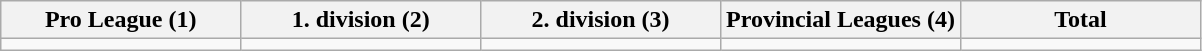<table class="wikitable">
<tr>
<th style="width:20%;">Pro League (1)</th>
<th style="width:20%;">1. division (2)</th>
<th style="width:20%;">2. division (3)</th>
<th style="width:20%;">Provincial Leagues (4)</th>
<th style="width:20%;">Total</th>
</tr>
<tr>
<td></td>
<td></td>
<td></td>
<td></td>
<td></td>
</tr>
</table>
